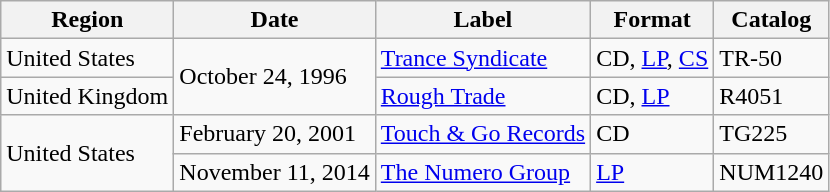<table class="wikitable">
<tr>
<th>Region</th>
<th>Date</th>
<th>Label</th>
<th>Format</th>
<th>Catalog</th>
</tr>
<tr>
<td>United States</td>
<td rowspan="2">October 24, 1996</td>
<td><a href='#'>Trance Syndicate</a></td>
<td>CD, <a href='#'>LP</a>, <a href='#'>CS</a></td>
<td>TR-50</td>
</tr>
<tr>
<td>United Kingdom</td>
<td><a href='#'>Rough Trade</a></td>
<td>CD, <a href='#'>LP</a></td>
<td>R4051</td>
</tr>
<tr>
<td rowspan="2">United States</td>
<td>February 20, 2001</td>
<td><a href='#'>Touch & Go Records</a></td>
<td>CD</td>
<td>TG225</td>
</tr>
<tr>
<td>November 11, 2014</td>
<td><a href='#'>The Numero Group</a></td>
<td><a href='#'>LP</a></td>
<td>NUM1240</td>
</tr>
</table>
